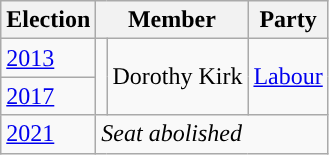<table class="wikitable">
<tr>
<th>Election</th>
<th colspan="2">Member</th>
<th>Party</th>
</tr>
<tr>
<td><a href='#'>2013</a></td>
<td rowspan="2" style="background-color: "></td>
<td rowspan="2">Dorothy Kirk</td>
<td rowspan="2"><a href='#'>Labour</a></td>
</tr>
<tr>
<td><a href='#'>2017</a></td>
</tr>
<tr>
<td><a href='#'>2021</a></td>
<td colspan="3"><em>Seat abolished</em></td>
</tr>
</table>
